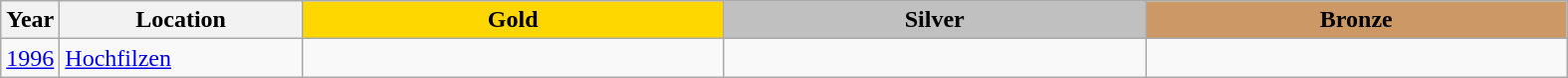<table class="wikitable">
<tr>
<th>Year</th>
<th width="155">Location</th>
<th style="background:gold" width="275">Gold</th>
<th style="background:silver" width="275">Silver</th>
<th style="background:#cc9966" width="275">Bronze</th>
</tr>
<tr>
<td><a href='#'>1996</a></td>
<td> <a href='#'>Hochfilzen</a></td>
<td></td>
<td></td>
<td></td>
</tr>
</table>
